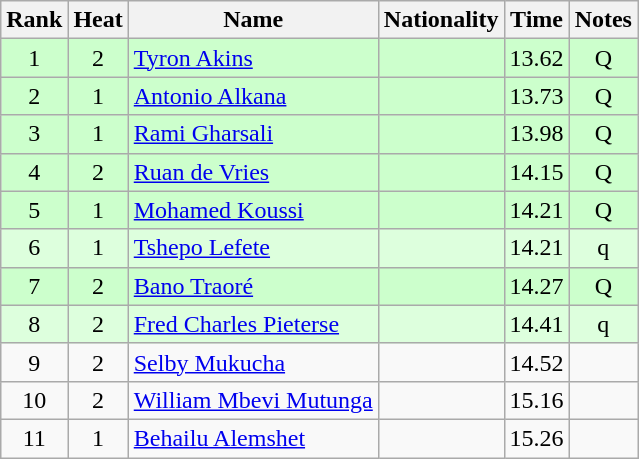<table class="wikitable sortable" style="text-align:center">
<tr>
<th>Rank</th>
<th>Heat</th>
<th>Name</th>
<th>Nationality</th>
<th>Time</th>
<th>Notes</th>
</tr>
<tr bgcolor=ccffcc>
<td>1</td>
<td>2</td>
<td align=left><a href='#'>Tyron Akins</a></td>
<td align=left></td>
<td>13.62</td>
<td>Q</td>
</tr>
<tr bgcolor=ccffcc>
<td>2</td>
<td>1</td>
<td align=left><a href='#'>Antonio Alkana</a></td>
<td align=left></td>
<td>13.73</td>
<td>Q</td>
</tr>
<tr bgcolor=ccffcc>
<td>3</td>
<td>1</td>
<td align=left><a href='#'>Rami Gharsali</a></td>
<td align=left></td>
<td>13.98</td>
<td>Q</td>
</tr>
<tr bgcolor=ccffcc>
<td>4</td>
<td>2</td>
<td align=left><a href='#'>Ruan de Vries</a></td>
<td align=left></td>
<td>14.15</td>
<td>Q</td>
</tr>
<tr bgcolor=ccffcc>
<td>5</td>
<td>1</td>
<td align=left><a href='#'>Mohamed Koussi</a></td>
<td align=left></td>
<td>14.21</td>
<td>Q</td>
</tr>
<tr bgcolor=ddffdd>
<td>6</td>
<td>1</td>
<td align=left><a href='#'>Tshepo Lefete</a></td>
<td align=left></td>
<td>14.21</td>
<td>q</td>
</tr>
<tr bgcolor=ccffcc>
<td>7</td>
<td>2</td>
<td align=left><a href='#'>Bano Traoré</a></td>
<td align=left></td>
<td>14.27</td>
<td>Q</td>
</tr>
<tr bgcolor=ddffdd>
<td>8</td>
<td>2</td>
<td align=left><a href='#'>Fred Charles Pieterse</a></td>
<td align=left></td>
<td>14.41</td>
<td>q</td>
</tr>
<tr>
<td>9</td>
<td>2</td>
<td align=left><a href='#'>Selby Mukucha</a></td>
<td align=left></td>
<td>14.52</td>
<td></td>
</tr>
<tr>
<td>10</td>
<td>2</td>
<td align=left><a href='#'>William Mbevi Mutunga</a></td>
<td align=left></td>
<td>15.16</td>
<td></td>
</tr>
<tr>
<td>11</td>
<td>1</td>
<td align=left><a href='#'>Behailu Alemshet</a></td>
<td align=left></td>
<td>15.26</td>
<td></td>
</tr>
</table>
